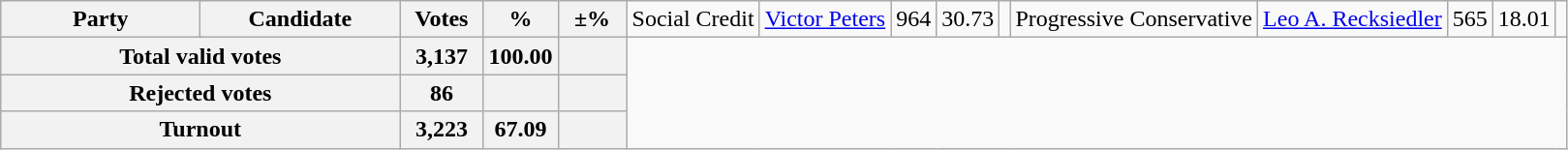<table class="wikitable">
<tr>
<th colspan=2 style="width: 130px">Party</th>
<th style="width: 130px">Candidate</th>
<th style="width: 50px">Votes</th>
<th style="width: 40px">%</th>
<th style="width: 40px">±%<br>
</th>
<td>Social Credit</td>
<td><a href='#'>Victor Peters</a></td>
<td align="right">964</td>
<td align="right">30.73</td>
<td align="right"><br></td>
<td>Progressive Conservative</td>
<td><a href='#'>Leo A. Recksiedler</a></td>
<td align="right">565</td>
<td align="right">18.01</td>
<td align="right"></td>
</tr>
<tr bgcolor="white">
<th align="right" colspan=3>Total valid votes</th>
<th align="right">3,137</th>
<th align="right">100.00</th>
<th align="right"></th>
</tr>
<tr bgcolor="white">
<th align="right" colspan=3>Rejected votes</th>
<th align="right">86</th>
<th align="right"></th>
<th align="right"></th>
</tr>
<tr bgcolor="white">
<th align="right" colspan=3>Turnout</th>
<th align="right">3,223</th>
<th align="right">67.09</th>
<th align="right"></th>
</tr>
</table>
